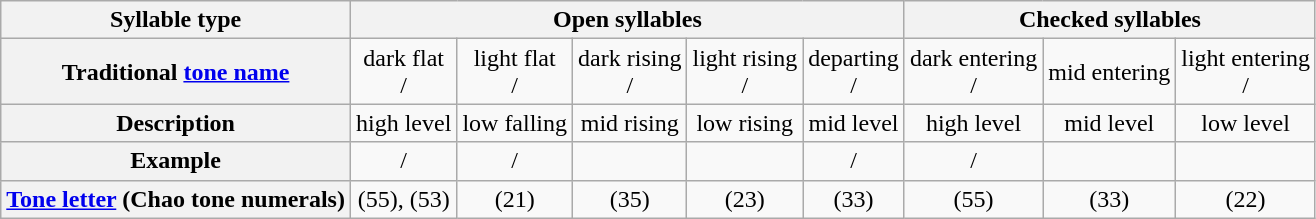<table class="wikitable" style="text-align:center;">
<tr>
<th>Syllable type</th>
<th colspan=5>Open syllables</th>
<th colspan=3>Checked syllables</th>
</tr>
<tr>
<th>Traditional <a href='#'>tone name</a></th>
<td>dark flat<br> / </td>
<td>light flat<br> / </td>
<td>dark rising<br> / </td>
<td>light rising<br> / </td>
<td>departing<br> / </td>
<td>dark entering<br> / </td>
<td>mid entering<br></td>
<td>light entering<br> / </td>
</tr>
<tr>
<th>Description</th>
<td>high level</td>
<td>low falling</td>
<td>mid rising</td>
<td>low rising</td>
<td>mid level</td>
<td>high level</td>
<td>mid level</td>
<td>low level</td>
</tr>
<tr>
<th>Example</th>
<td> / </td>
<td> / </td>
<td></td>
<td></td>
<td> / </td>
<td> / </td>
<td></td>
<td></td>
</tr>
<tr>
<th><a href='#'>Tone letter</a> (Chao tone numerals)</th>
<td> (55),  (53)</td>
<td> (21)</td>
<td> (35)</td>
<td> (23)</td>
<td> (33)</td>
<td> (55)</td>
<td> (33)</td>
<td> (22)</td>
</tr>
</table>
